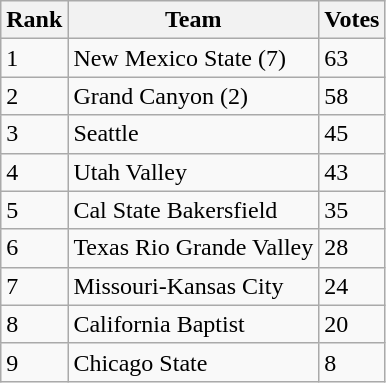<table class=wikitable>
<tr>
<th>Rank</th>
<th>Team</th>
<th>Votes</th>
</tr>
<tr>
<td>1</td>
<td>New Mexico State (7)</td>
<td>63</td>
</tr>
<tr>
<td>2</td>
<td>Grand Canyon (2)</td>
<td>58</td>
</tr>
<tr>
<td>3</td>
<td>Seattle</td>
<td>45</td>
</tr>
<tr>
<td>4</td>
<td>Utah Valley</td>
<td>43</td>
</tr>
<tr>
<td>5</td>
<td>Cal State Bakersfield</td>
<td>35</td>
</tr>
<tr>
<td>6</td>
<td>Texas Rio Grande Valley</td>
<td>28</td>
</tr>
<tr>
<td>7</td>
<td>Missouri-Kansas City</td>
<td>24</td>
</tr>
<tr>
<td>8</td>
<td>California Baptist</td>
<td>20</td>
</tr>
<tr>
<td>9</td>
<td>Chicago State</td>
<td>8</td>
</tr>
</table>
